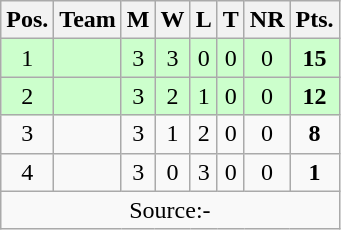<table class="wikitable" style="text-align:center">
<tr>
<th>Pos.</th>
<th>Team</th>
<th>M</th>
<th>W</th>
<th>L</th>
<th>T</th>
<th>NR</th>
<th>Pts.</th>
</tr>
<tr bgcolor=#cfc>
<td>1</td>
<td align=left></td>
<td>3</td>
<td>3</td>
<td>0</td>
<td>0</td>
<td>0</td>
<td><strong>15</strong></td>
</tr>
<tr bgcolor=#cfc>
<td>2</td>
<td align=left></td>
<td>3</td>
<td>2</td>
<td>1</td>
<td>0</td>
<td>0</td>
<td><strong>12</strong></td>
</tr>
<tr>
<td>3</td>
<td align=left></td>
<td>3</td>
<td>1</td>
<td>2</td>
<td>0</td>
<td>0</td>
<td><strong>8</strong></td>
</tr>
<tr>
<td>4</td>
<td align=left></td>
<td>3</td>
<td>0</td>
<td>3</td>
<td>0</td>
<td>0</td>
<td><strong>1</strong></td>
</tr>
<tr>
<td colspan=8>Source:- </td>
</tr>
</table>
